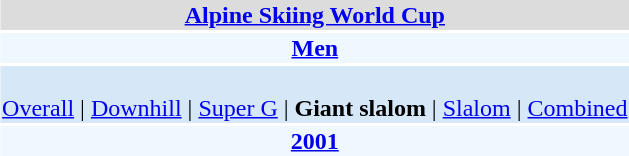<table align="right" class="toccolours" style="margin: 0 0 1em 1em;">
<tr>
<td colspan="2" align=center bgcolor=Gainsboro><strong><a href='#'>Alpine Skiing World Cup</a></strong></td>
</tr>
<tr>
<td colspan="2" align=center bgcolor=AliceBlue><strong><a href='#'>Men</a></strong></td>
</tr>
<tr>
<td colspan="2" align=center bgcolor=D6E8F8><br><a href='#'>Overall</a> | 
<a href='#'>Downhill</a> | 
<a href='#'>Super G</a> | 
<strong>Giant slalom</strong> | 
<a href='#'>Slalom</a> | 
<a href='#'>Combined</a></td>
</tr>
<tr>
<td colspan="2" align=center bgcolor=AliceBlue><strong><a href='#'>2001</a></strong></td>
</tr>
</table>
